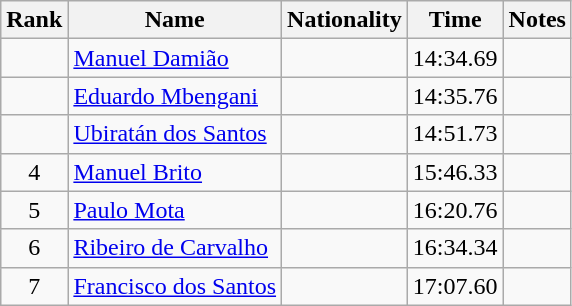<table class="wikitable sortable" style="text-align:center">
<tr>
<th>Rank</th>
<th>Name</th>
<th>Nationality</th>
<th>Time</th>
<th>Notes</th>
</tr>
<tr>
<td></td>
<td align=left><a href='#'>Manuel Damião</a></td>
<td align=left></td>
<td>14:34.69</td>
<td></td>
</tr>
<tr>
<td></td>
<td align=left><a href='#'>Eduardo Mbengani</a></td>
<td align=left></td>
<td>14:35.76</td>
<td></td>
</tr>
<tr>
<td></td>
<td align=left><a href='#'>Ubiratán dos Santos</a></td>
<td align=left></td>
<td>14:51.73</td>
<td></td>
</tr>
<tr>
<td>4</td>
<td align=left><a href='#'>Manuel Brito</a></td>
<td align=left></td>
<td>15:46.33</td>
<td></td>
</tr>
<tr>
<td>5</td>
<td align=left><a href='#'>Paulo Mota</a></td>
<td align=left></td>
<td>16:20.76</td>
<td></td>
</tr>
<tr>
<td>6</td>
<td align=left><a href='#'>Ribeiro de Carvalho</a></td>
<td align=left></td>
<td>16:34.34</td>
<td></td>
</tr>
<tr>
<td>7</td>
<td align=left><a href='#'>Francisco dos Santos</a></td>
<td align=left></td>
<td>17:07.60</td>
<td></td>
</tr>
</table>
